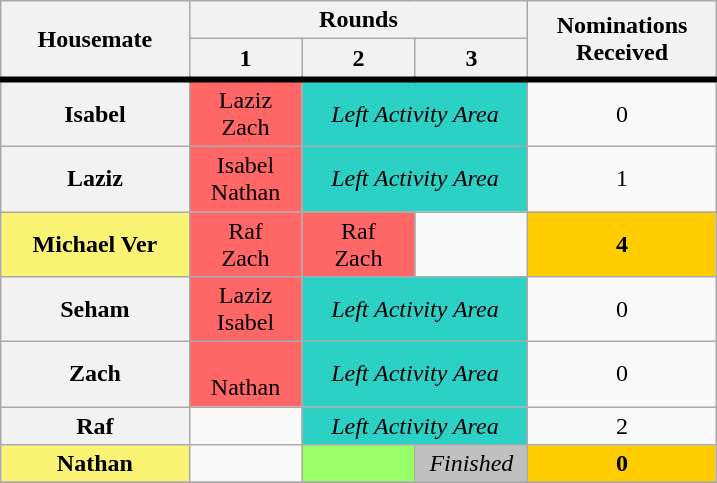<table class="wikitable" style="text-align:center; font-size:100%; line-height:18px;" width="auto">
<tr>
<th rowspan="2" width="25%">Housemate</th>
<th colspan="3" width="25%">Rounds</th>
<th rowspan="2" width="25%">Nominations<br>Received</th>
</tr>
<tr>
<th width="15%">1</th>
<th width="15%">2</th>
<th width="15%">3</th>
</tr>
<tr style="border-top: 4px solid;">
<th>Isabel</th>
<td style="background:#FF6666;">Laziz<br>Zach</td>
<td colspan="2" style="background:#2cd1c6;"><em>Left Activity Area</em></td>
<td>0</td>
</tr>
<tr>
<th>Laziz</th>
<td style="background:#FF6666;">Isabel<br>Nathan</td>
<td colspan="2" style="background:#2cd1c6;"><em>Left Activity Area</em></td>
<td>1</td>
</tr>
<tr>
<th style="background:#FBF373;">Michael Ver</th>
<td style="background:#FF6666;">Raf<br>Zach</td>
<td style="background:#FF6666;">Raf<br>Zach</td>
<td><br></td>
<td style="background:#ffcc00;"><strong>4</strong></td>
</tr>
<tr>
<th>Seham</th>
<td style="background:#FF6666;">Laziz<br>Isabel</td>
<td colspan="2" style="background:#2cd1c6;"><em>Left Activity Area</em></td>
<td>0</td>
</tr>
<tr>
<th>Zach</th>
<td style="background:#FF6666;"><br>Nathan</td>
<td colspan="2" style="background:#2cd1c6;"><em>Left Activity Area</em></td>
<td>0</td>
</tr>
<tr>
<th>Raf</th>
<td><br></td>
<td colspan="2" style="background:#2cd1c6;"><em>Left Activity Area</em></td>
<td>2</td>
</tr>
<tr>
<th style="background:#FBF373;">Nathan</th>
<td><br></td>
<td style="background:#99FF66;"></td>
<td style="background:#C0C0C0;"><em>Finished</em></td>
<td style="background:#ffcc00;"><strong>0</strong></td>
</tr>
<tr>
</tr>
</table>
